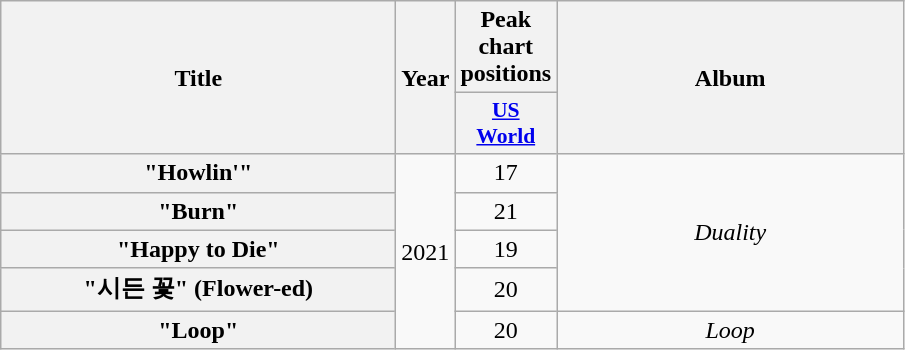<table class="wikitable plainrowheaders" style="text-align:center;">
<tr>
<th scope="col" rowspan="2" style="width:16em;">Title</th>
<th scope="col" rowspan="2">Year</th>
<th scope="col" colspan="1">Peak chart positions</th>
<th scope="col" rowspan="2" style="width:14em;">Album</th>
</tr>
<tr>
<th scope="col" style="width:3em;font-size:90%;"><a href='#'>US<br>World</a><br></th>
</tr>
<tr>
<th scope="row">"Howlin'"</th>
<td rowspan="5">2021</td>
<td>17</td>
<td rowspan="4"><em>Duality</em></td>
</tr>
<tr>
<th scope="row">"Burn"</th>
<td>21</td>
</tr>
<tr>
<th scope="row">"Happy to Die"</th>
<td>19</td>
</tr>
<tr>
<th scope="row">"시든 꽃" (Flower-ed)</th>
<td>20</td>
</tr>
<tr>
<th scope="row">"Loop"</th>
<td>20</td>
<td><em>Loop</em></td>
</tr>
</table>
